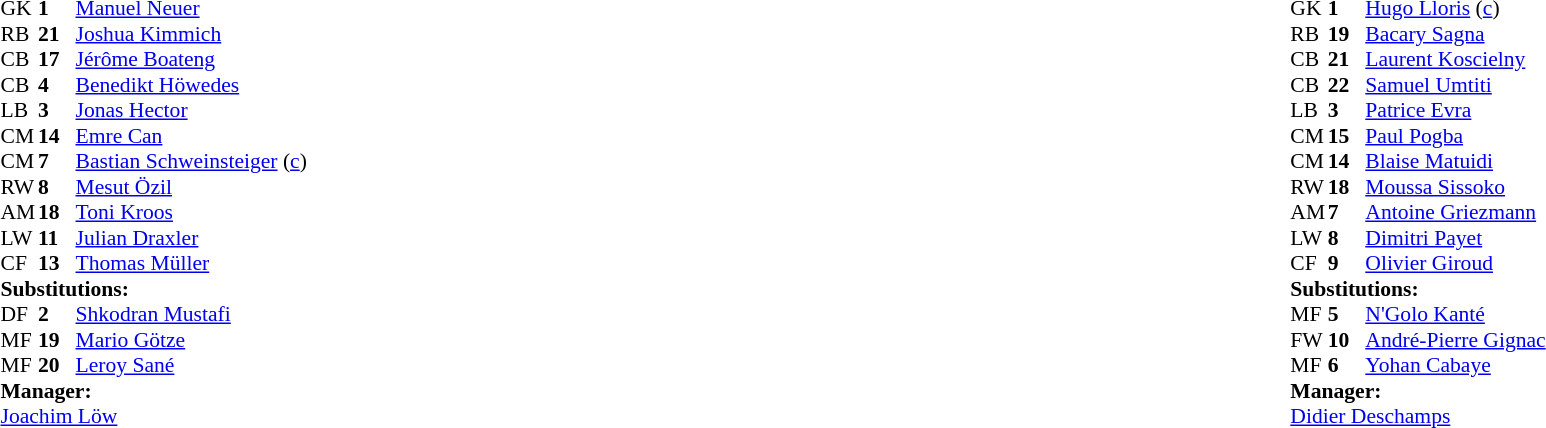<table style="width:100%;">
<tr>
<td style="vertical-align:top; width:40%;"><br><table style="font-size:90%" cellspacing="0" cellpadding="0">
<tr>
<th width="25"></th>
<th width="25"></th>
</tr>
<tr>
<td>GK</td>
<td><strong>1</strong></td>
<td><a href='#'>Manuel Neuer</a></td>
</tr>
<tr>
<td>RB</td>
<td><strong>21</strong></td>
<td><a href='#'>Joshua Kimmich</a></td>
</tr>
<tr>
<td>CB</td>
<td><strong>17</strong></td>
<td><a href='#'>Jérôme Boateng</a></td>
<td></td>
<td></td>
</tr>
<tr>
<td>CB</td>
<td><strong>4</strong></td>
<td><a href='#'>Benedikt Höwedes</a></td>
</tr>
<tr>
<td>LB</td>
<td><strong>3</strong></td>
<td><a href='#'>Jonas Hector</a></td>
</tr>
<tr>
<td>CM</td>
<td><strong>14</strong></td>
<td><a href='#'>Emre Can</a></td>
<td></td>
<td></td>
</tr>
<tr>
<td>CM</td>
<td><strong>7</strong></td>
<td><a href='#'>Bastian Schweinsteiger</a> (<a href='#'>c</a>)</td>
<td></td>
<td></td>
</tr>
<tr>
<td>RW</td>
<td><strong>8</strong></td>
<td><a href='#'>Mesut Özil</a></td>
<td></td>
</tr>
<tr>
<td>AM</td>
<td><strong>18</strong></td>
<td><a href='#'>Toni Kroos</a></td>
</tr>
<tr>
<td>LW</td>
<td><strong>11</strong></td>
<td><a href='#'>Julian Draxler</a></td>
<td></td>
</tr>
<tr>
<td>CF</td>
<td><strong>13</strong></td>
<td><a href='#'>Thomas Müller</a></td>
</tr>
<tr>
<td colspan=3><strong>Substitutions:</strong></td>
</tr>
<tr>
<td>DF</td>
<td><strong>2</strong></td>
<td><a href='#'>Shkodran Mustafi</a></td>
<td></td>
<td></td>
</tr>
<tr>
<td>MF</td>
<td><strong>19</strong></td>
<td><a href='#'>Mario Götze</a></td>
<td></td>
<td></td>
</tr>
<tr>
<td>MF</td>
<td><strong>20</strong></td>
<td><a href='#'>Leroy Sané</a></td>
<td></td>
<td></td>
</tr>
<tr>
<td colspan=3><strong>Manager:</strong></td>
</tr>
<tr>
<td colspan=3><a href='#'>Joachim Löw</a></td>
</tr>
</table>
</td>
<td valign="top"></td>
<td style="vertical-align:top; width:50%;"><br><table style="font-size:90%; margin:auto;" cellspacing="0" cellpadding="0">
<tr>
<th width=25></th>
<th width=25></th>
</tr>
<tr>
<td>GK</td>
<td><strong>1</strong></td>
<td><a href='#'>Hugo Lloris</a> (<a href='#'>c</a>)</td>
</tr>
<tr>
<td>RB</td>
<td><strong>19</strong></td>
<td><a href='#'>Bacary Sagna</a></td>
</tr>
<tr>
<td>CB</td>
<td><strong>21</strong></td>
<td><a href='#'>Laurent Koscielny</a></td>
</tr>
<tr>
<td>CB</td>
<td><strong>22</strong></td>
<td><a href='#'>Samuel Umtiti</a></td>
</tr>
<tr>
<td>LB</td>
<td><strong>3</strong></td>
<td><a href='#'>Patrice Evra</a></td>
<td></td>
</tr>
<tr>
<td>CM</td>
<td><strong>15</strong></td>
<td><a href='#'>Paul Pogba</a></td>
</tr>
<tr>
<td>CM</td>
<td><strong>14</strong></td>
<td><a href='#'>Blaise Matuidi</a></td>
</tr>
<tr>
<td>RW</td>
<td><strong>18</strong></td>
<td><a href='#'>Moussa Sissoko</a></td>
</tr>
<tr>
<td>AM</td>
<td><strong>7</strong></td>
<td><a href='#'>Antoine Griezmann</a></td>
<td></td>
<td></td>
</tr>
<tr>
<td>LW</td>
<td><strong>8</strong></td>
<td><a href='#'>Dimitri Payet</a></td>
<td></td>
<td></td>
</tr>
<tr>
<td>CF</td>
<td><strong>9</strong></td>
<td><a href='#'>Olivier Giroud</a></td>
<td></td>
<td></td>
</tr>
<tr>
<td colspan=3><strong>Substitutions:</strong></td>
</tr>
<tr>
<td>MF</td>
<td><strong>5</strong></td>
<td><a href='#'>N'Golo Kanté</a></td>
<td></td>
<td></td>
</tr>
<tr>
<td>FW</td>
<td><strong>10</strong></td>
<td><a href='#'>André-Pierre Gignac</a></td>
<td></td>
<td></td>
</tr>
<tr>
<td>MF</td>
<td><strong>6</strong></td>
<td><a href='#'>Yohan Cabaye</a></td>
<td></td>
<td></td>
</tr>
<tr>
<td colspan=3><strong>Manager:</strong></td>
</tr>
<tr>
<td colspan=3><a href='#'>Didier Deschamps</a></td>
</tr>
</table>
</td>
</tr>
</table>
